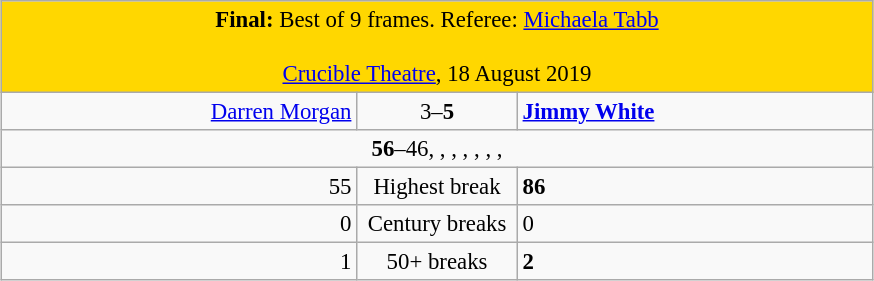<table class="wikitable" style="font-size: 95%; margin: 1em auto 1em auto;">
<tr>
<td colspan="3" align="center" bgcolor="#ffd700"><strong>Final:</strong> Best of 9 frames. Referee: <a href='#'>Michaela Tabb</a><br><br><a href='#'>Crucible Theatre</a>, 18 August 2019</td>
</tr>
<tr>
<td width="230" align="right"><a href='#'>Darren Morgan</a><br></td>
<td width="100" align="center">3–<strong>5</strong></td>
<td width="230"><strong><a href='#'>Jimmy White</a></strong><br></td>
</tr>
<tr>
<td colspan="3" align="center" style="font-size: 100%"><strong>56</strong>–46, , , , , , , </td>
</tr>
<tr>
<td align="right">55</td>
<td align="center">Highest break</td>
<td><strong>86</strong></td>
</tr>
<tr>
<td align="right">0</td>
<td align="center">Century breaks</td>
<td>0</td>
</tr>
<tr>
<td align="right">1</td>
<td align="center">50+ breaks</td>
<td><strong>2</strong></td>
</tr>
</table>
